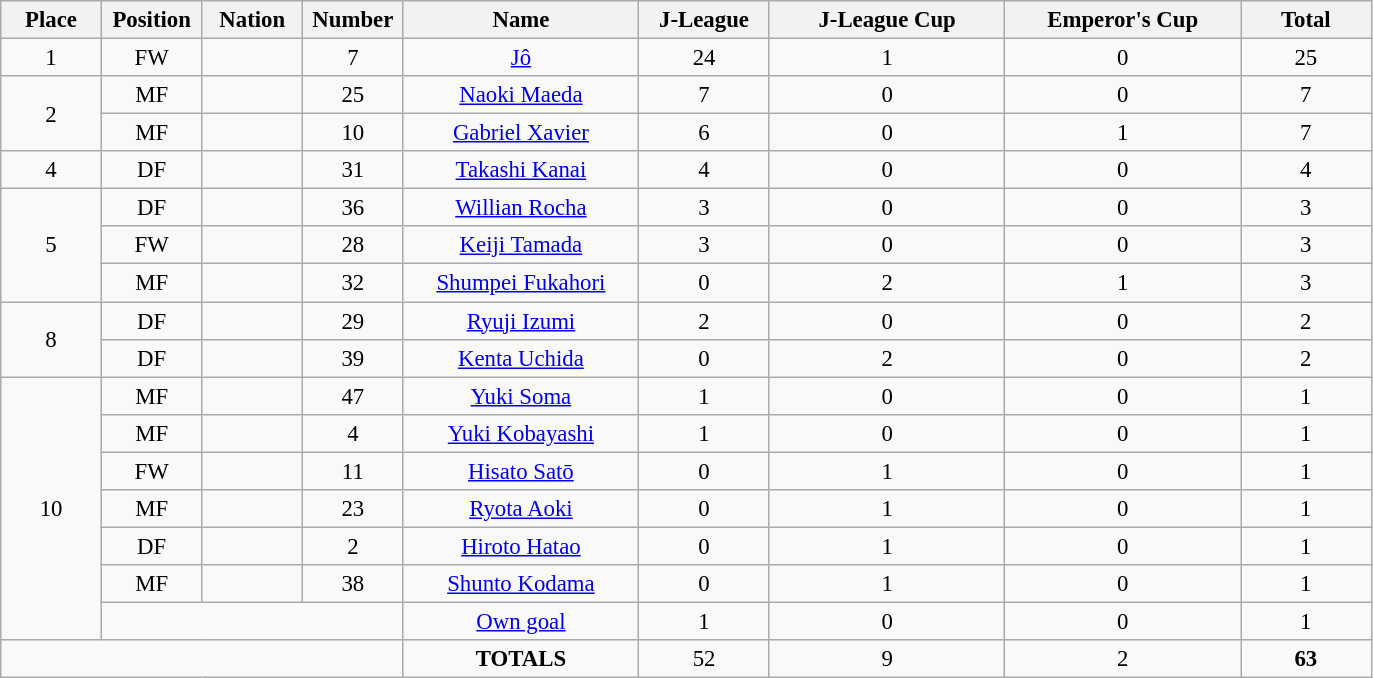<table class="wikitable" style="font-size: 95%; text-align: center;">
<tr>
<th width=60>Place</th>
<th width=60>Position</th>
<th width=60>Nation</th>
<th width=60>Number</th>
<th width=150>Name</th>
<th width=80>J-League</th>
<th width=150>J-League Cup</th>
<th width=150>Emperor's Cup</th>
<th width=80><strong>Total</strong></th>
</tr>
<tr>
<td>1</td>
<td>FW</td>
<td></td>
<td>7</td>
<td><a href='#'>Jô</a></td>
<td>24</td>
<td>1</td>
<td>0</td>
<td>25</td>
</tr>
<tr>
<td rowspan="2">2</td>
<td>MF</td>
<td></td>
<td>25</td>
<td><a href='#'>Naoki Maeda</a></td>
<td>7</td>
<td>0</td>
<td>0</td>
<td>7</td>
</tr>
<tr>
<td>MF</td>
<td></td>
<td>10</td>
<td><a href='#'>Gabriel Xavier</a></td>
<td>6</td>
<td>0</td>
<td>1</td>
<td>7</td>
</tr>
<tr>
<td>4</td>
<td>DF</td>
<td></td>
<td>31</td>
<td><a href='#'>Takashi Kanai</a></td>
<td>4</td>
<td>0</td>
<td>0</td>
<td>4</td>
</tr>
<tr>
<td rowspan="3">5</td>
<td>DF</td>
<td></td>
<td>36</td>
<td><a href='#'>Willian Rocha</a></td>
<td>3</td>
<td>0</td>
<td>0</td>
<td>3</td>
</tr>
<tr>
<td>FW</td>
<td></td>
<td>28</td>
<td><a href='#'>Keiji Tamada</a></td>
<td>3</td>
<td>0</td>
<td>0</td>
<td>3</td>
</tr>
<tr>
<td>MF</td>
<td></td>
<td>32</td>
<td><a href='#'>Shumpei Fukahori</a></td>
<td>0</td>
<td>2</td>
<td>1</td>
<td>3</td>
</tr>
<tr>
<td rowspan="2">8</td>
<td>DF</td>
<td></td>
<td>29</td>
<td><a href='#'>Ryuji Izumi</a></td>
<td>2</td>
<td>0</td>
<td>0</td>
<td>2</td>
</tr>
<tr>
<td>DF</td>
<td></td>
<td>39</td>
<td><a href='#'>Kenta Uchida</a></td>
<td>0</td>
<td>2</td>
<td>0</td>
<td>2</td>
</tr>
<tr>
<td rowspan="7">10</td>
<td>MF</td>
<td></td>
<td>47</td>
<td><a href='#'>Yuki Soma</a></td>
<td>1</td>
<td>0</td>
<td>0</td>
<td>1</td>
</tr>
<tr>
<td>MF</td>
<td></td>
<td>4</td>
<td><a href='#'>Yuki Kobayashi</a></td>
<td>1</td>
<td>0</td>
<td>0</td>
<td>1</td>
</tr>
<tr>
<td>FW</td>
<td></td>
<td>11</td>
<td><a href='#'>Hisato Satō</a></td>
<td>0</td>
<td>1</td>
<td>0</td>
<td>1</td>
</tr>
<tr>
<td>MF</td>
<td></td>
<td>23</td>
<td><a href='#'>Ryota Aoki</a></td>
<td>0</td>
<td>1</td>
<td>0</td>
<td>1</td>
</tr>
<tr>
<td>DF</td>
<td></td>
<td>2</td>
<td><a href='#'>Hiroto Hatao</a></td>
<td>0</td>
<td>1</td>
<td>0</td>
<td>1</td>
</tr>
<tr>
<td>MF</td>
<td></td>
<td>38</td>
<td><a href='#'>Shunto Kodama</a></td>
<td>0</td>
<td>1</td>
<td>0</td>
<td>1</td>
</tr>
<tr>
<td colspan="3"></td>
<td><a href='#'>Own goal</a></td>
<td>1</td>
<td>0</td>
<td>0</td>
<td>1</td>
</tr>
<tr>
<td colspan="4"></td>
<td><strong>TOTALS</strong></td>
<td>52</td>
<td>9</td>
<td>2</td>
<td><strong>63</strong></td>
</tr>
</table>
